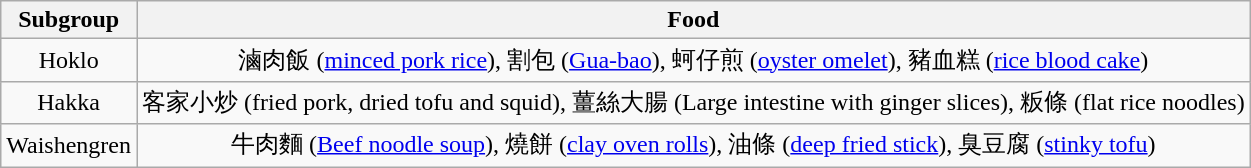<table class="wikitable" style="text-align: center;">
<tr>
<th>Subgroup</th>
<th>Food</th>
</tr>
<tr>
<td>Hoklo</td>
<td>滷肉飯 (<a href='#'>minced pork rice</a>), 割包 (<a href='#'>Gua-bao</a>), 蚵仔煎 (<a href='#'>oyster omelet</a>), 豬血糕 (<a href='#'>rice blood cake</a>)</td>
</tr>
<tr>
<td>Hakka</td>
<td>客家小炒 (fried pork, dried tofu and squid), 薑絲大腸 (Large intestine with ginger slices), 粄條 (flat rice noodles)</td>
</tr>
<tr>
<td>Waishengren</td>
<td>牛肉麵 (<a href='#'>Beef noodle soup</a>), 燒餅 (<a href='#'>clay oven rolls</a>), 油條 (<a href='#'>deep fried stick</a>), 臭豆腐 (<a href='#'>stinky tofu</a>)</td>
</tr>
</table>
